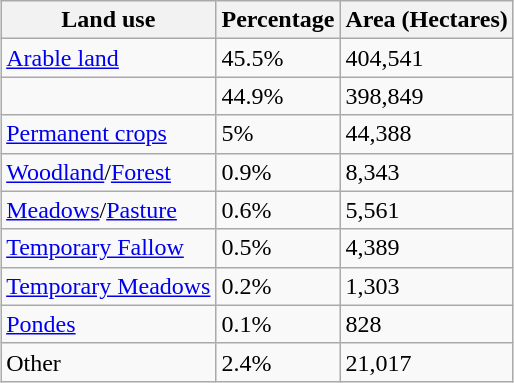<table class="wikitable sortable" style="margin:auto;">
<tr>
<th>Land use</th>
<th>Percentage</th>
<th>Area (Hectares)</th>
</tr>
<tr>
<td><a href='#'>Arable land</a></td>
<td>45.5%</td>
<td>404,541</td>
</tr>
<tr>
<td></td>
<td>44.9%</td>
<td>398,849</td>
</tr>
<tr>
<td><a href='#'>Permanent crops</a></td>
<td>5%</td>
<td>44,388</td>
</tr>
<tr>
<td><a href='#'>Woodland</a>/<a href='#'>Forest</a></td>
<td>0.9%</td>
<td>8,343</td>
</tr>
<tr>
<td><a href='#'>Meadows</a>/<a href='#'>Pasture</a></td>
<td>0.6%</td>
<td>5,561</td>
</tr>
<tr>
<td><a href='#'>Temporary Fallow</a></td>
<td>0.5%</td>
<td>4,389</td>
</tr>
<tr>
<td><a href='#'>Temporary Meadows</a></td>
<td>0.2%</td>
<td>1,303</td>
</tr>
<tr>
<td><a href='#'>Pondes</a></td>
<td>0.1%</td>
<td>828</td>
</tr>
<tr>
<td>Other</td>
<td>2.4%</td>
<td>21,017</td>
</tr>
</table>
